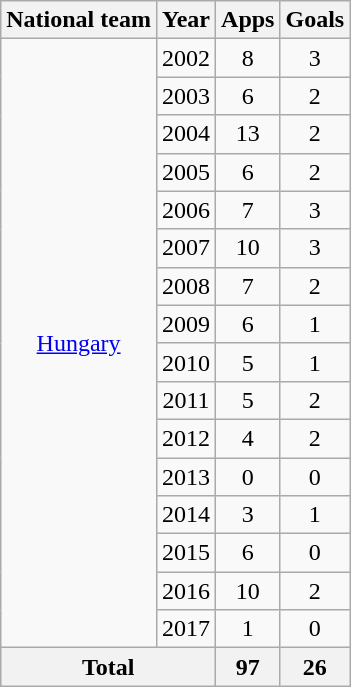<table class="wikitable" style="text-align:center">
<tr>
<th>National team</th>
<th>Year</th>
<th>Apps</th>
<th>Goals</th>
</tr>
<tr>
<td rowspan="16"><a href='#'>Hungary</a></td>
<td>2002</td>
<td>8</td>
<td>3</td>
</tr>
<tr>
<td>2003</td>
<td>6</td>
<td>2</td>
</tr>
<tr>
<td>2004</td>
<td>13</td>
<td>2</td>
</tr>
<tr>
<td>2005</td>
<td>6</td>
<td>2</td>
</tr>
<tr>
<td>2006</td>
<td>7</td>
<td>3</td>
</tr>
<tr>
<td>2007</td>
<td>10</td>
<td>3</td>
</tr>
<tr>
<td>2008</td>
<td>7</td>
<td>2</td>
</tr>
<tr>
<td>2009</td>
<td>6</td>
<td>1</td>
</tr>
<tr>
<td>2010</td>
<td>5</td>
<td>1</td>
</tr>
<tr>
<td>2011</td>
<td>5</td>
<td>2</td>
</tr>
<tr>
<td>2012</td>
<td>4</td>
<td>2</td>
</tr>
<tr>
<td>2013</td>
<td>0</td>
<td>0</td>
</tr>
<tr>
<td>2014</td>
<td>3</td>
<td>1</td>
</tr>
<tr>
<td>2015</td>
<td>6</td>
<td>0</td>
</tr>
<tr>
<td>2016</td>
<td>10</td>
<td>2</td>
</tr>
<tr>
<td>2017</td>
<td>1</td>
<td>0</td>
</tr>
<tr>
<th colspan="2">Total</th>
<th>97</th>
<th>26</th>
</tr>
</table>
